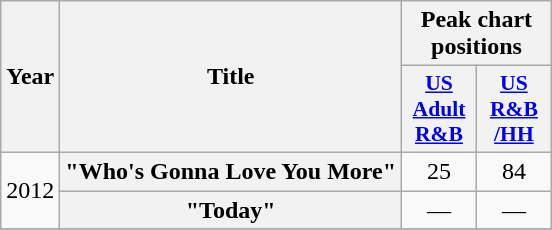<table class="wikitable plainrowheaders" style="text-align:center;">
<tr>
<th scope="col" rowspan="2">Year</th>
<th scope="col" rowspan="2">Title</th>
<th scope="col" colspan="4">Peak chart positions</th>
</tr>
<tr>
<th scope="col" style="width:3em;font-size:90%;"><a href='#'>US<br>Adult<br>R&B</a><br></th>
<th scope="col" style="width:3em;font-size:90%;"><a href='#'>US R&B<br>/HH</a><br></th>
</tr>
<tr>
<td rowspan="2">2012</td>
<th scope="row">"Who's Gonna Love You More"</th>
<td>25</td>
<td>84</td>
</tr>
<tr>
<th scope="row">"Today"</th>
<td>—</td>
<td>—</td>
</tr>
<tr>
</tr>
</table>
